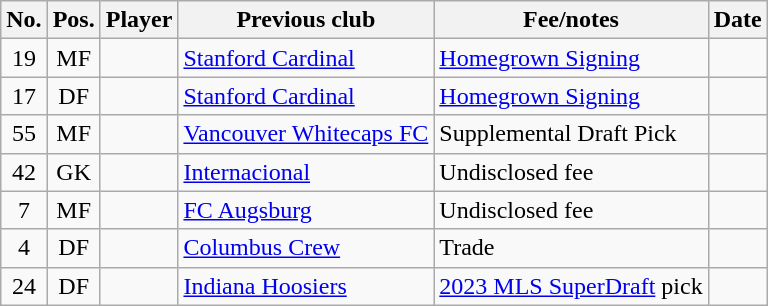<table class="wikitable sortable">
<tr>
<th>No.</th>
<th><strong>Pos.</strong></th>
<th><strong>Player</strong></th>
<th><strong>Previous club</strong></th>
<th><strong>Fee/notes</strong></th>
<th><strong>Date</strong></th>
</tr>
<tr>
<td align="center">19</td>
<td align="center">MF</td>
<td></td>
<td> <a href='#'>Stanford Cardinal</a></td>
<td><a href='#'>Homegrown Signing</a></td>
<td></td>
</tr>
<tr>
<td align="center">17</td>
<td align="center">DF</td>
<td></td>
<td> <a href='#'>Stanford Cardinal</a></td>
<td><a href='#'>Homegrown Signing</a></td>
<td></td>
</tr>
<tr>
<td align="center">55</td>
<td align="center">MF</td>
<td></td>
<td> <a href='#'>Vancouver Whitecaps FC</a></td>
<td>Supplemental Draft Pick</td>
<td></td>
</tr>
<tr>
<td align="center">42</td>
<td align="center">GK</td>
<td></td>
<td> <a href='#'>Internacional</a></td>
<td>Undisclosed fee</td>
<td></td>
</tr>
<tr>
<td align="center">7</td>
<td align="center">MF</td>
<td></td>
<td> <a href='#'>FC Augsburg</a></td>
<td>Undisclosed fee</td>
<td></td>
</tr>
<tr>
<td align="center">4</td>
<td align="center">DF</td>
<td></td>
<td> <a href='#'>Columbus Crew</a></td>
<td>Trade</td>
<td></td>
</tr>
<tr>
<td align="center">24</td>
<td align="center">DF</td>
<td></td>
<td> <a href='#'>Indiana Hoosiers</a></td>
<td><a href='#'>2023 MLS SuperDraft</a> pick</td>
<td></td>
</tr>
</table>
